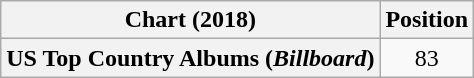<table class="wikitable plainrowheaders" style="text-align:center">
<tr>
<th scope="col">Chart (2018)</th>
<th scope="col">Position</th>
</tr>
<tr>
<th scope="row">US Top Country Albums (<em>Billboard</em>)</th>
<td>83</td>
</tr>
</table>
